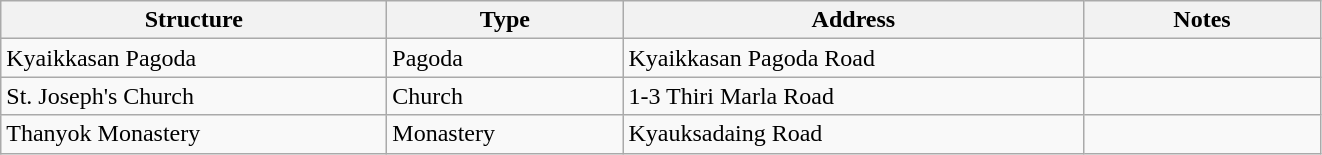<table class="wikitable" border="1">
<tr>
<th width="250">Structure</th>
<th width="150">Type</th>
<th width="300">Address</th>
<th width="150">Notes</th>
</tr>
<tr>
<td>Kyaikkasan Pagoda</td>
<td>Pagoda</td>
<td>Kyaikkasan Pagoda Road</td>
<td></td>
</tr>
<tr>
<td>St. Joseph's Church</td>
<td>Church</td>
<td>1-3 Thiri Marla Road</td>
<td></td>
</tr>
<tr>
<td>Thanyok Monastery</td>
<td>Monastery</td>
<td>Kyauksadaing Road</td>
<td></td>
</tr>
</table>
